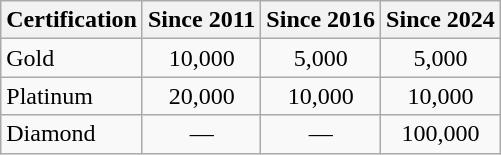<table class="wikitable" style="text-align:center">
<tr>
<th>Certification</th>
<th>Since 2011</th>
<th>Since 2016</th>
<th>Since 2024</th>
</tr>
<tr>
<td style="text-align:left;">Gold</td>
<td>10,000</td>
<td>5,000</td>
<td>5,000</td>
</tr>
<tr>
<td style="text-align:left;">Platinum</td>
<td>20,000</td>
<td>10,000</td>
<td>10,000</td>
</tr>
<tr>
<td style="text-align:left;">Diamond</td>
<td>—</td>
<td>—</td>
<td>100,000</td>
</tr>
</table>
